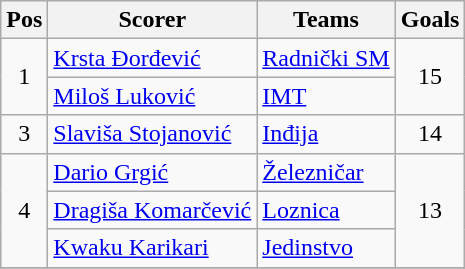<table class="wikitable">
<tr>
<th>Pos</th>
<th>Scorer</th>
<th>Teams</th>
<th align=center>Goals</th>
</tr>
<tr>
<td style="text-align:center" rowspan=2>1</td>
<td> <a href='#'>Krsta Đorđević</a></td>
<td><a href='#'>Radnički SM</a></td>
<td style="text-align:center" rowspan=2>15</td>
</tr>
<tr>
<td> <a href='#'>Miloš Luković</a></td>
<td><a href='#'>IMT</a></td>
</tr>
<tr>
<td style="text-align:center">3</td>
<td> <a href='#'>Slaviša Stojanović</a></td>
<td><a href='#'>Inđija</a></td>
<td style="text-align:center">14</td>
</tr>
<tr>
<td style="text-align:center" rowspan=3>4</td>
<td> <a href='#'>Dario Grgić</a></td>
<td><a href='#'>Železničar</a></td>
<td style="text-align:center" rowspan=3>13</td>
</tr>
<tr>
<td> <a href='#'>Dragiša Komarčević</a></td>
<td><a href='#'>Loznica</a></td>
</tr>
<tr>
<td> <a href='#'>Kwaku Karikari</a></td>
<td><a href='#'>Jedinstvo</a></td>
</tr>
<tr>
</tr>
</table>
